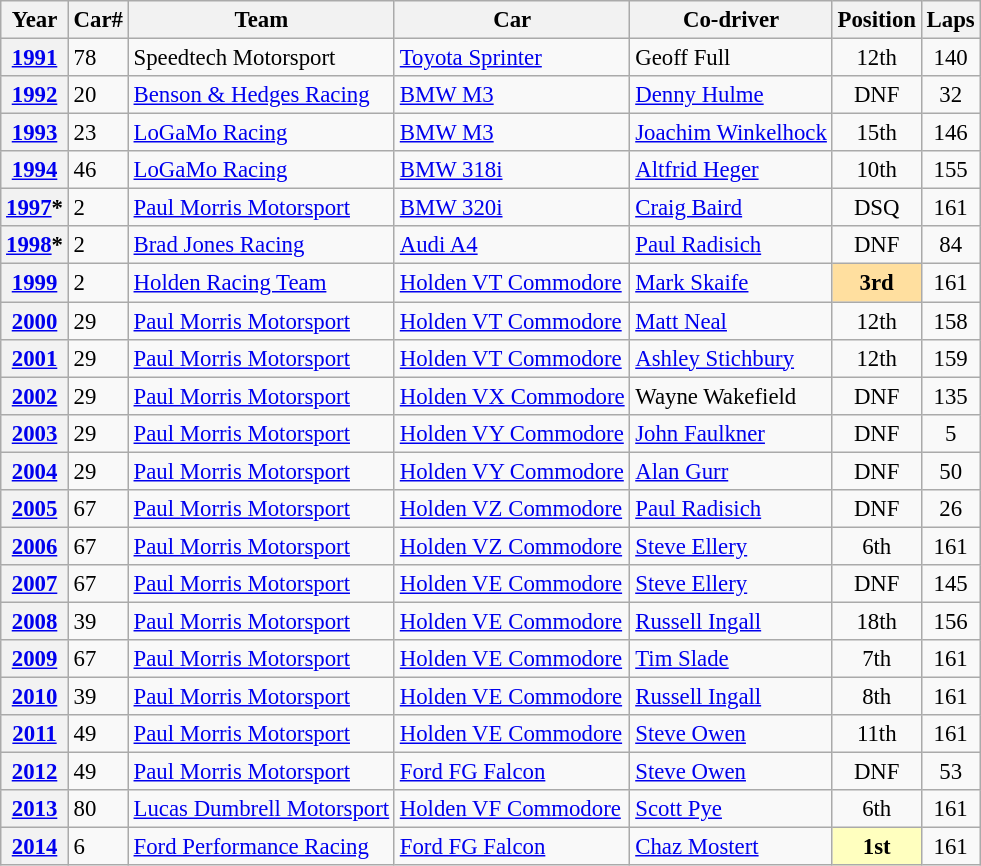<table class="wikitable" style="font-size: 95%;">
<tr>
<th>Year</th>
<th>Car#</th>
<th>Team</th>
<th>Car</th>
<th>Co-driver</th>
<th>Position</th>
<th>Laps</th>
</tr>
<tr>
<th><a href='#'>1991</a></th>
<td>78</td>
<td>Speedtech Motorsport</td>
<td><a href='#'>Toyota Sprinter</a></td>
<td> Geoff Full</td>
<td align="center">12th</td>
<td align="center">140</td>
</tr>
<tr>
<th><a href='#'>1992</a></th>
<td>20</td>
<td><a href='#'>Benson & Hedges Racing</a></td>
<td><a href='#'>BMW M3</a></td>
<td> <a href='#'>Denny Hulme</a></td>
<td align="center">DNF</td>
<td align="center">32</td>
</tr>
<tr>
<th><a href='#'>1993</a></th>
<td>23</td>
<td><a href='#'>LoGaMo Racing</a></td>
<td><a href='#'>BMW M3</a></td>
<td> <a href='#'>Joachim Winkelhock</a></td>
<td align="center">15th</td>
<td align="center">146</td>
</tr>
<tr>
<th><a href='#'>1994</a></th>
<td>46</td>
<td><a href='#'>LoGaMo Racing</a></td>
<td><a href='#'>BMW 318i</a></td>
<td> <a href='#'>Altfrid Heger</a></td>
<td align="center">10th</td>
<td align="center">155</td>
</tr>
<tr>
<th><a href='#'>1997</a>*</th>
<td>2</td>
<td><a href='#'>Paul Morris Motorsport</a></td>
<td><a href='#'>BMW 320i</a></td>
<td> <a href='#'>Craig Baird</a></td>
<td align="center">DSQ</td>
<td align="center">161</td>
</tr>
<tr>
<th><a href='#'>1998</a>*</th>
<td>2</td>
<td><a href='#'>Brad Jones Racing</a></td>
<td><a href='#'>Audi A4</a></td>
<td> <a href='#'>Paul Radisich</a></td>
<td align="center">DNF</td>
<td align="center">84</td>
</tr>
<tr>
<th><a href='#'>1999</a></th>
<td>2</td>
<td><a href='#'>Holden Racing Team</a></td>
<td><a href='#'>Holden VT Commodore</a></td>
<td> <a href='#'>Mark Skaife</a></td>
<td align="center" style="background:#ffdf9f;"><strong>3rd</strong></td>
<td align="center">161</td>
</tr>
<tr>
<th><a href='#'>2000</a></th>
<td>29</td>
<td><a href='#'>Paul Morris Motorsport</a></td>
<td><a href='#'>Holden VT Commodore</a></td>
<td> <a href='#'>Matt Neal</a></td>
<td align="center">12th</td>
<td align="center">158</td>
</tr>
<tr>
<th><a href='#'>2001</a></th>
<td>29</td>
<td><a href='#'>Paul Morris Motorsport</a></td>
<td><a href='#'>Holden VT Commodore</a></td>
<td> <a href='#'>Ashley Stichbury</a></td>
<td align="center">12th</td>
<td align="center">159</td>
</tr>
<tr>
<th><a href='#'>2002</a></th>
<td>29</td>
<td><a href='#'>Paul Morris Motorsport</a></td>
<td><a href='#'>Holden VX Commodore</a></td>
<td> Wayne Wakefield</td>
<td align="center">DNF</td>
<td align="center">135</td>
</tr>
<tr>
<th><a href='#'>2003</a></th>
<td>29</td>
<td><a href='#'>Paul Morris Motorsport</a></td>
<td><a href='#'>Holden VY Commodore</a></td>
<td> <a href='#'>John Faulkner</a></td>
<td align="center">DNF</td>
<td align="center">5</td>
</tr>
<tr>
<th><a href='#'>2004</a></th>
<td>29</td>
<td><a href='#'>Paul Morris Motorsport</a></td>
<td><a href='#'>Holden VY Commodore</a></td>
<td> <a href='#'>Alan Gurr</a></td>
<td align="center">DNF</td>
<td align="center">50</td>
</tr>
<tr>
<th><a href='#'>2005</a></th>
<td>67</td>
<td><a href='#'>Paul Morris Motorsport</a></td>
<td><a href='#'>Holden VZ Commodore</a></td>
<td> <a href='#'>Paul Radisich</a></td>
<td align="center">DNF</td>
<td align="center">26</td>
</tr>
<tr>
<th><a href='#'>2006</a></th>
<td>67</td>
<td><a href='#'>Paul Morris Motorsport</a></td>
<td><a href='#'>Holden VZ Commodore</a></td>
<td> <a href='#'>Steve Ellery</a></td>
<td align="center">6th</td>
<td align="center">161</td>
</tr>
<tr>
<th><a href='#'>2007</a></th>
<td>67</td>
<td><a href='#'>Paul Morris Motorsport</a></td>
<td><a href='#'>Holden VE Commodore</a></td>
<td> <a href='#'>Steve Ellery</a></td>
<td align="center">DNF</td>
<td align="center">145</td>
</tr>
<tr>
<th><a href='#'>2008</a></th>
<td>39</td>
<td><a href='#'>Paul Morris Motorsport</a></td>
<td><a href='#'>Holden VE Commodore</a></td>
<td> <a href='#'>Russell Ingall</a></td>
<td align="center">18th</td>
<td align="center">156</td>
</tr>
<tr>
<th><a href='#'>2009</a></th>
<td>67</td>
<td><a href='#'>Paul Morris Motorsport</a></td>
<td><a href='#'>Holden VE Commodore</a></td>
<td> <a href='#'>Tim Slade</a></td>
<td align="center">7th</td>
<td align="center">161</td>
</tr>
<tr>
<th><a href='#'>2010</a></th>
<td>39</td>
<td><a href='#'>Paul Morris Motorsport</a></td>
<td><a href='#'>Holden VE Commodore</a></td>
<td> <a href='#'>Russell Ingall</a></td>
<td align="center">8th</td>
<td align="center">161</td>
</tr>
<tr>
<th><a href='#'>2011</a></th>
<td>49</td>
<td><a href='#'>Paul Morris Motorsport</a></td>
<td><a href='#'>Holden VE Commodore</a></td>
<td> <a href='#'>Steve Owen</a></td>
<td align="center">11th</td>
<td align="center">161</td>
</tr>
<tr>
<th><a href='#'>2012</a></th>
<td>49</td>
<td><a href='#'>Paul Morris Motorsport</a></td>
<td><a href='#'>Ford FG Falcon</a></td>
<td> <a href='#'>Steve Owen</a></td>
<td align="center">DNF</td>
<td align="center">53</td>
</tr>
<tr>
<th><a href='#'>2013</a></th>
<td>80</td>
<td><a href='#'>Lucas Dumbrell Motorsport</a></td>
<td><a href='#'>Holden VF Commodore</a></td>
<td> <a href='#'>Scott Pye</a></td>
<td align="center">6th</td>
<td align="center">161</td>
</tr>
<tr>
<th><a href='#'>2014</a></th>
<td>6</td>
<td><a href='#'>Ford Performance Racing</a></td>
<td><a href='#'>Ford FG Falcon</a></td>
<td> <a href='#'>Chaz Mostert</a></td>
<td align="center" style="background:#ffffbf;"><strong>1st</strong></td>
<td align="center">161</td>
</tr>
</table>
